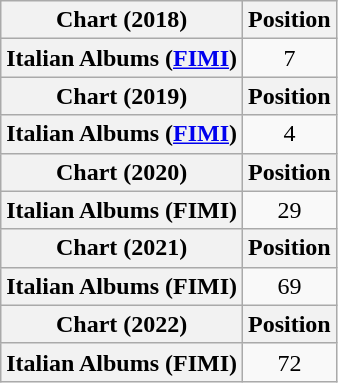<table class="wikitable sortable plainrowheaders">
<tr>
<th scope="col">Chart (2018)</th>
<th scope="col">Position</th>
</tr>
<tr>
<th scope="row">Italian Albums (<a href='#'>FIMI</a>)</th>
<td align="center">7</td>
</tr>
<tr>
<th scope="col">Chart (2019)</th>
<th scope="col">Position</th>
</tr>
<tr>
<th scope="row">Italian Albums (<a href='#'>FIMI</a>)</th>
<td align="center">4</td>
</tr>
<tr>
<th scope="col">Chart (2020)</th>
<th scope="col">Position</th>
</tr>
<tr>
<th scope="row">Italian Albums (FIMI)</th>
<td align="center">29</td>
</tr>
<tr>
<th scope="col">Chart (2021)</th>
<th scope="col">Position</th>
</tr>
<tr>
<th scope="row">Italian Albums (FIMI)</th>
<td align="center">69</td>
</tr>
<tr>
<th scope="col">Chart (2022)</th>
<th scope="col">Position</th>
</tr>
<tr>
<th scope="row">Italian Albums (FIMI)</th>
<td align="center">72</td>
</tr>
</table>
